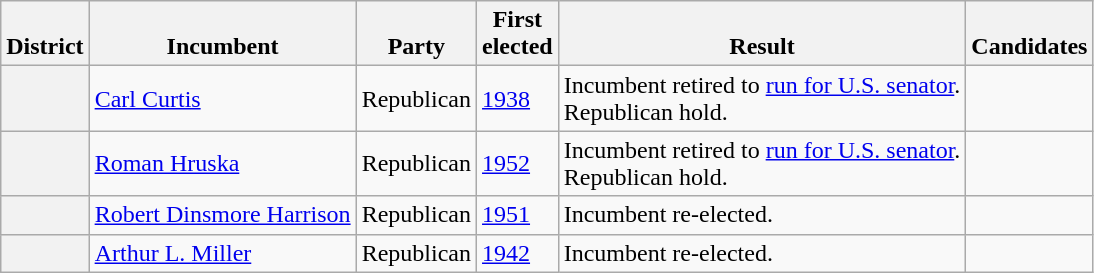<table class=wikitable>
<tr valign=bottom>
<th>District</th>
<th>Incumbent</th>
<th>Party</th>
<th>First<br>elected</th>
<th>Result</th>
<th>Candidates</th>
</tr>
<tr>
<th></th>
<td><a href='#'>Carl Curtis</a></td>
<td>Republican</td>
<td><a href='#'>1938</a></td>
<td>Incumbent retired to <a href='#'>run for U.S. senator</a>.<br>Republican hold.</td>
<td nowrap></td>
</tr>
<tr>
<th></th>
<td><a href='#'>Roman Hruska</a></td>
<td>Republican</td>
<td><a href='#'>1952</a></td>
<td>Incumbent retired to <a href='#'>run for U.S. senator</a>.<br>Republican hold.</td>
<td nowrap></td>
</tr>
<tr>
<th></th>
<td><a href='#'>Robert Dinsmore Harrison</a></td>
<td>Republican</td>
<td><a href='#'>1951</a></td>
<td>Incumbent re-elected.</td>
<td nowrap></td>
</tr>
<tr>
<th></th>
<td><a href='#'>Arthur L. Miller</a></td>
<td>Republican</td>
<td><a href='#'>1942</a></td>
<td>Incumbent re-elected.</td>
<td nowrap></td>
</tr>
</table>
